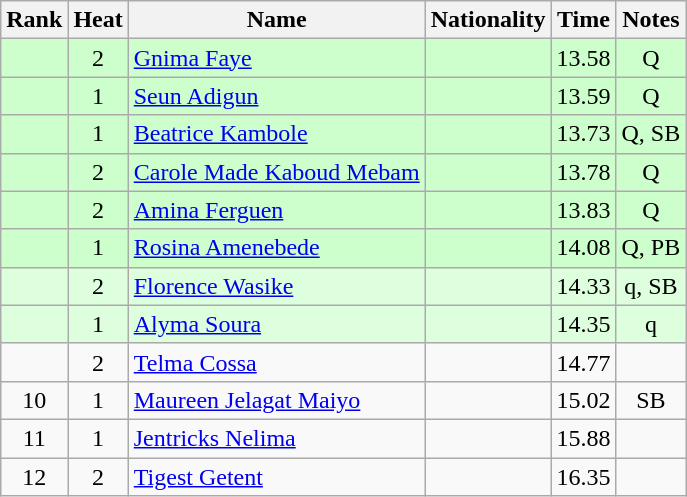<table class="wikitable sortable" style="text-align:center">
<tr>
<th>Rank</th>
<th>Heat</th>
<th>Name</th>
<th>Nationality</th>
<th>Time</th>
<th>Notes</th>
</tr>
<tr bgcolor=ccffcc>
<td></td>
<td>2</td>
<td align=left><a href='#'>Gnima Faye</a></td>
<td align=left></td>
<td>13.58</td>
<td>Q</td>
</tr>
<tr bgcolor=ccffcc>
<td></td>
<td>1</td>
<td align=left><a href='#'>Seun Adigun</a></td>
<td align=left></td>
<td>13.59</td>
<td>Q</td>
</tr>
<tr bgcolor=ccffcc>
<td></td>
<td>1</td>
<td align=left><a href='#'>Beatrice Kambole</a></td>
<td align=left></td>
<td>13.73</td>
<td>Q, SB</td>
</tr>
<tr bgcolor=ccffcc>
<td></td>
<td>2</td>
<td align=left><a href='#'>Carole Made Kaboud Mebam</a></td>
<td align=left></td>
<td>13.78</td>
<td>Q</td>
</tr>
<tr bgcolor=ccffcc>
<td></td>
<td>2</td>
<td align=left><a href='#'>Amina Ferguen</a></td>
<td align=left></td>
<td>13.83</td>
<td>Q</td>
</tr>
<tr bgcolor=ccffcc>
<td></td>
<td>1</td>
<td align=left><a href='#'>Rosina Amenebede</a></td>
<td align=left></td>
<td>14.08</td>
<td>Q, PB</td>
</tr>
<tr bgcolor=ddffdd>
<td></td>
<td>2</td>
<td align=left><a href='#'>Florence Wasike</a></td>
<td align=left></td>
<td>14.33</td>
<td>q, SB</td>
</tr>
<tr bgcolor=ddffdd>
<td></td>
<td>1</td>
<td align=left><a href='#'>Alyma Soura</a></td>
<td align=left></td>
<td>14.35</td>
<td>q</td>
</tr>
<tr>
<td></td>
<td>2</td>
<td align=left><a href='#'>Telma Cossa</a></td>
<td align=left></td>
<td>14.77</td>
<td></td>
</tr>
<tr>
<td>10</td>
<td>1</td>
<td align=left><a href='#'>Maureen Jelagat Maiyo</a></td>
<td align=left></td>
<td>15.02</td>
<td>SB</td>
</tr>
<tr>
<td>11</td>
<td>1</td>
<td align=left><a href='#'>Jentricks Nelima</a></td>
<td align=left></td>
<td>15.88</td>
<td></td>
</tr>
<tr>
<td>12</td>
<td>2</td>
<td align=left><a href='#'>Tigest Getent</a></td>
<td align=left></td>
<td>16.35</td>
<td></td>
</tr>
</table>
